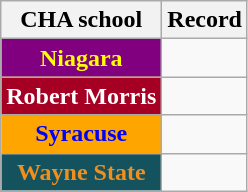<table class="wikitable">
<tr>
<th>CHA school</th>
<th>Record</th>
</tr>
<tr style="text-align:center;" bgcolor="">
<td style="background:purple;color:yellow"><strong>Niagara</strong></td>
<td></td>
</tr>
<tr style="text-align:center;" bgcolor="">
<td style="background:#a50024;color:#fff;"><strong>Robert Morris</strong></td>
<td></td>
</tr>
<tr style="text-align:center;" bgcolor="">
<td style="background:orange;color:blue"><strong>Syracuse</strong></td>
<td></td>
</tr>
<tr style="text-align:center;" bgcolor="">
<td style="background:#14535d;color:#EF8F1F"><strong>Wayne State</strong></td>
<td></td>
</tr>
</table>
